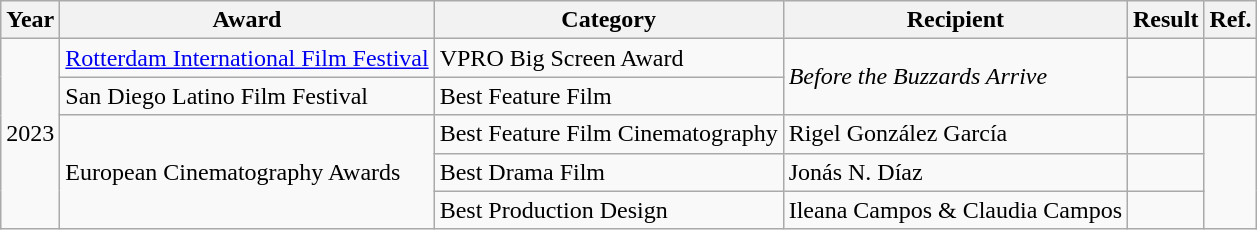<table class="wikitable">
<tr>
<th>Year</th>
<th>Award</th>
<th>Category</th>
<th>Recipient</th>
<th>Result</th>
<th>Ref.</th>
</tr>
<tr>
<td rowspan="5">2023</td>
<td><a href='#'>Rotterdam International Film Festival</a></td>
<td>VPRO Big Screen Award</td>
<td rowspan="2"><em>Before the Buzzards Arrive</em></td>
<td></td>
<td></td>
</tr>
<tr>
<td>San Diego Latino Film Festival</td>
<td>Best Feature Film</td>
<td></td>
<td></td>
</tr>
<tr>
<td rowspan="3">European Cinematography Awards</td>
<td>Best Feature Film Cinematography</td>
<td>Rigel González García</td>
<td></td>
<td rowspan="3"></td>
</tr>
<tr>
<td>Best Drama Film</td>
<td>Jonás N. Díaz</td>
<td></td>
</tr>
<tr>
<td>Best Production Design</td>
<td>Ileana Campos & Claudia Campos</td>
<td></td>
</tr>
</table>
